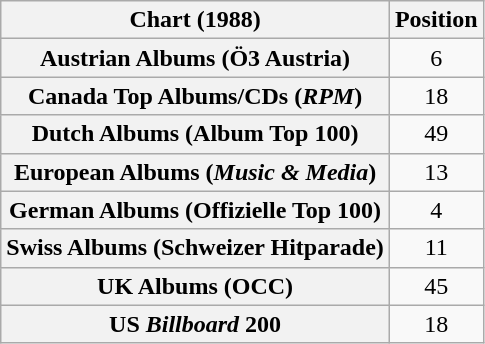<table class="wikitable sortable plainrowheaders" style="text-align:center">
<tr>
<th scope="col">Chart (1988)</th>
<th scope="col">Position</th>
</tr>
<tr>
<th scope="row">Austrian Albums (Ö3 Austria)</th>
<td>6</td>
</tr>
<tr>
<th scope="row">Canada Top Albums/CDs (<em>RPM</em>)</th>
<td>18</td>
</tr>
<tr>
<th scope="row">Dutch Albums (Album Top 100)</th>
<td>49</td>
</tr>
<tr>
<th scope="row">European Albums (<em>Music & Media</em>)</th>
<td>13</td>
</tr>
<tr>
<th scope="row">German Albums (Offizielle Top 100)</th>
<td>4</td>
</tr>
<tr>
<th scope="row">Swiss Albums (Schweizer Hitparade)</th>
<td>11</td>
</tr>
<tr>
<th scope="row">UK Albums (OCC)</th>
<td>45</td>
</tr>
<tr>
<th scope="row">US <em>Billboard</em> 200</th>
<td>18</td>
</tr>
</table>
